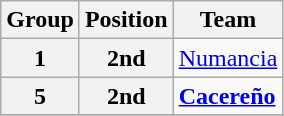<table class="wikitable">
<tr>
<th>Group</th>
<th>Position</th>
<th>Team</th>
</tr>
<tr>
<th>1</th>
<th>2nd</th>
<td><a href='#'>Numancia</a></td>
</tr>
<tr>
<th>5</th>
<th>2nd</th>
<td><strong><a href='#'>Cacereño</a></strong></td>
</tr>
<tr>
</tr>
</table>
